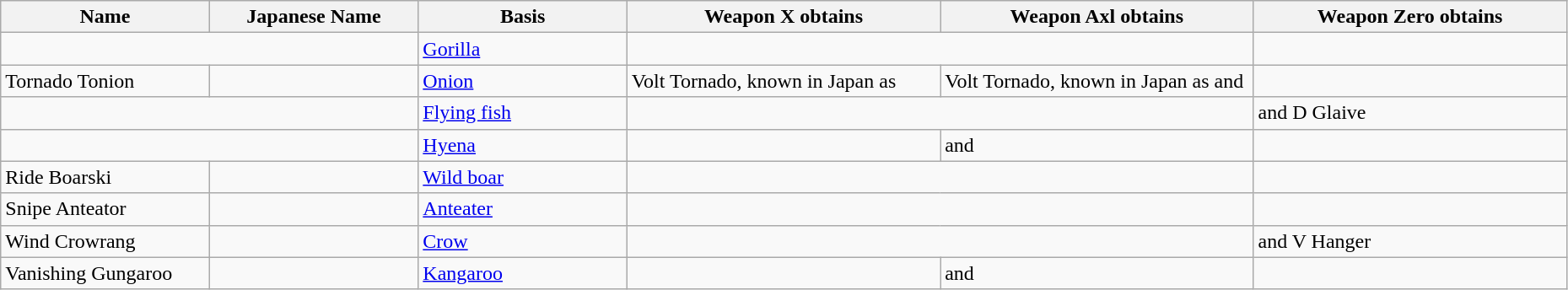<table class="wikitable" style="width:98%;">
<tr>
<th style="width:10%;">Name</th>
<th style="width:10%;">Japanese Name</th>
<th style="width:10%;">Basis</th>
<th style="width:15%;">Weapon X obtains</th>
<th style="width:15%;">Weapon Axl obtains</th>
<th style="width:15%;">Weapon Zero obtains</th>
</tr>
<tr>
<td colspan="2"></td>
<td><a href='#'>Gorilla</a></td>
<td colspan="2"></td>
<td></td>
</tr>
<tr>
<td>Tornado Tonion</td>
<td></td>
<td><a href='#'>Onion</a></td>
<td>Volt Tornado, known in Japan as </td>
<td>Volt Tornado, known in Japan as  and </td>
<td></td>
</tr>
<tr>
<td colspan="2"></td>
<td><a href='#'>Flying fish</a></td>
<td colspan="2"></td>
<td> and D Glaive</td>
</tr>
<tr>
<td colspan="2"></td>
<td><a href='#'>Hyena</a></td>
<td></td>
<td> and </td>
<td></td>
</tr>
<tr>
<td>Ride Boarski</td>
<td></td>
<td><a href='#'>Wild boar</a></td>
<td colspan="2"></td>
<td></td>
</tr>
<tr>
<td>Snipe Anteator</td>
<td></td>
<td><a href='#'>Anteater</a></td>
<td colspan="2"></td>
<td></td>
</tr>
<tr>
<td>Wind Crowrang</td>
<td></td>
<td><a href='#'>Crow</a></td>
<td colspan="2"></td>
<td> and V Hanger</td>
</tr>
<tr>
<td>Vanishing Gungaroo</td>
<td></td>
<td><a href='#'>Kangaroo</a></td>
<td></td>
<td> and </td>
<td></td>
</tr>
</table>
